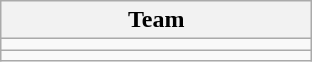<table class="wikitable">
<tr>
<th width=200>Team</th>
</tr>
<tr>
<td><strong></strong></td>
</tr>
<tr>
<td><strong></strong></td>
</tr>
</table>
